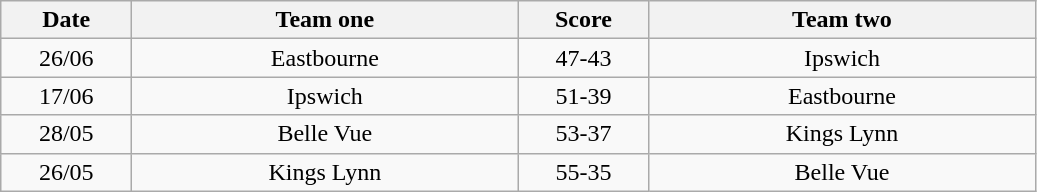<table class="wikitable" style="text-align: center">
<tr>
<th width=80>Date</th>
<th width=250>Team one</th>
<th width=80>Score</th>
<th width=250>Team two</th>
</tr>
<tr>
<td>26/06</td>
<td>Eastbourne</td>
<td>47-43</td>
<td>Ipswich</td>
</tr>
<tr>
<td>17/06</td>
<td>Ipswich</td>
<td>51-39</td>
<td>Eastbourne</td>
</tr>
<tr>
<td>28/05</td>
<td>Belle Vue</td>
<td>53-37</td>
<td>Kings Lynn</td>
</tr>
<tr>
<td>26/05</td>
<td>Kings Lynn</td>
<td>55-35</td>
<td>Belle Vue</td>
</tr>
</table>
